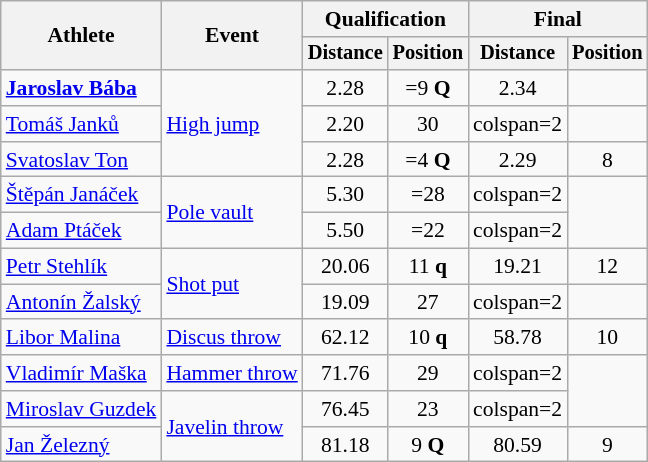<table class=wikitable style="font-size:90%">
<tr>
<th rowspan="2">Athlete</th>
<th rowspan="2">Event</th>
<th colspan="2">Qualification</th>
<th colspan="2">Final</th>
</tr>
<tr style="font-size:95%">
<th>Distance</th>
<th>Position</th>
<th>Distance</th>
<th>Position</th>
</tr>
<tr align=center>
<td align=left><strong><a href='#'>Jaroslav Bába</a></strong></td>
<td rowspan=3 align=left><a href='#'>High jump</a></td>
<td>2.28</td>
<td>=9 <strong>Q</strong></td>
<td>2.34</td>
<td></td>
</tr>
<tr align=center>
<td align=left><a href='#'>Tomáš Janků</a></td>
<td>2.20</td>
<td>30</td>
<td>colspan=2 </td>
</tr>
<tr align=center>
<td align=left><a href='#'>Svatoslav Ton</a></td>
<td>2.28</td>
<td>=4 <strong>Q</strong></td>
<td>2.29</td>
<td>8</td>
</tr>
<tr align=center>
<td align=left><a href='#'>Štěpán Janáček</a></td>
<td rowspan=2 align=left><a href='#'>Pole vault</a></td>
<td>5.30</td>
<td>=28</td>
<td>colspan=2 </td>
</tr>
<tr align=center>
<td align=left><a href='#'>Adam Ptáček</a></td>
<td>5.50</td>
<td>=22</td>
<td>colspan=2 </td>
</tr>
<tr align=center>
<td align=left><a href='#'>Petr Stehlík</a></td>
<td rowspan=2 align=left><a href='#'>Shot put</a></td>
<td>20.06</td>
<td>11 <strong>q</strong></td>
<td>19.21</td>
<td>12</td>
</tr>
<tr align=center>
<td align=left><a href='#'>Antonín Žalský</a></td>
<td>19.09</td>
<td>27</td>
<td>colspan=2 </td>
</tr>
<tr align=center>
<td align=left><a href='#'>Libor Malina</a></td>
<td align=left><a href='#'>Discus throw</a></td>
<td>62.12</td>
<td>10 <strong>q</strong></td>
<td>58.78</td>
<td>10</td>
</tr>
<tr align=center>
<td align=left><a href='#'>Vladimír Maška</a></td>
<td align=left><a href='#'>Hammer throw</a></td>
<td>71.76</td>
<td>29</td>
<td>colspan=2 </td>
</tr>
<tr align=center>
<td align=left><a href='#'>Miroslav Guzdek</a></td>
<td rowspan=2 align=left><a href='#'>Javelin throw</a></td>
<td>76.45</td>
<td>23</td>
<td>colspan=2 </td>
</tr>
<tr align=center>
<td align=left><a href='#'>Jan Železný</a></td>
<td>81.18</td>
<td>9 <strong>Q</strong></td>
<td>80.59</td>
<td>9</td>
</tr>
</table>
